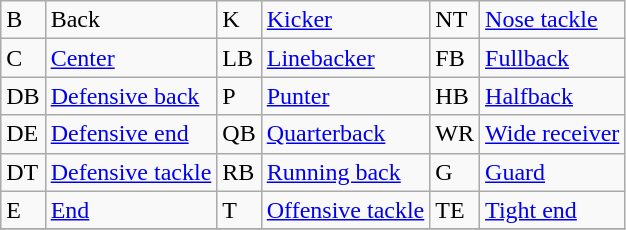<table class="wikitable">
<tr>
<td>B</td>
<td>Back</td>
<td>K</td>
<td><a href='#'>Kicker</a></td>
<td>NT</td>
<td><a href='#'>Nose tackle</a></td>
</tr>
<tr>
<td>C</td>
<td><a href='#'>Center</a></td>
<td>LB</td>
<td><a href='#'>Linebacker</a></td>
<td>FB</td>
<td><a href='#'>Fullback</a></td>
</tr>
<tr>
<td>DB</td>
<td><a href='#'>Defensive back</a></td>
<td>P</td>
<td><a href='#'>Punter</a></td>
<td>HB</td>
<td><a href='#'>Halfback</a></td>
</tr>
<tr>
<td>DE</td>
<td><a href='#'>Defensive end</a></td>
<td>QB</td>
<td><a href='#'>Quarterback</a></td>
<td>WR</td>
<td><a href='#'>Wide receiver</a></td>
</tr>
<tr>
<td>DT</td>
<td><a href='#'>Defensive tackle</a></td>
<td>RB</td>
<td><a href='#'>Running back</a></td>
<td>G</td>
<td><a href='#'>Guard</a></td>
</tr>
<tr>
<td>E</td>
<td><a href='#'>End</a></td>
<td>T</td>
<td><a href='#'>Offensive tackle</a></td>
<td>TE</td>
<td><a href='#'>Tight end</a></td>
</tr>
<tr>
</tr>
</table>
